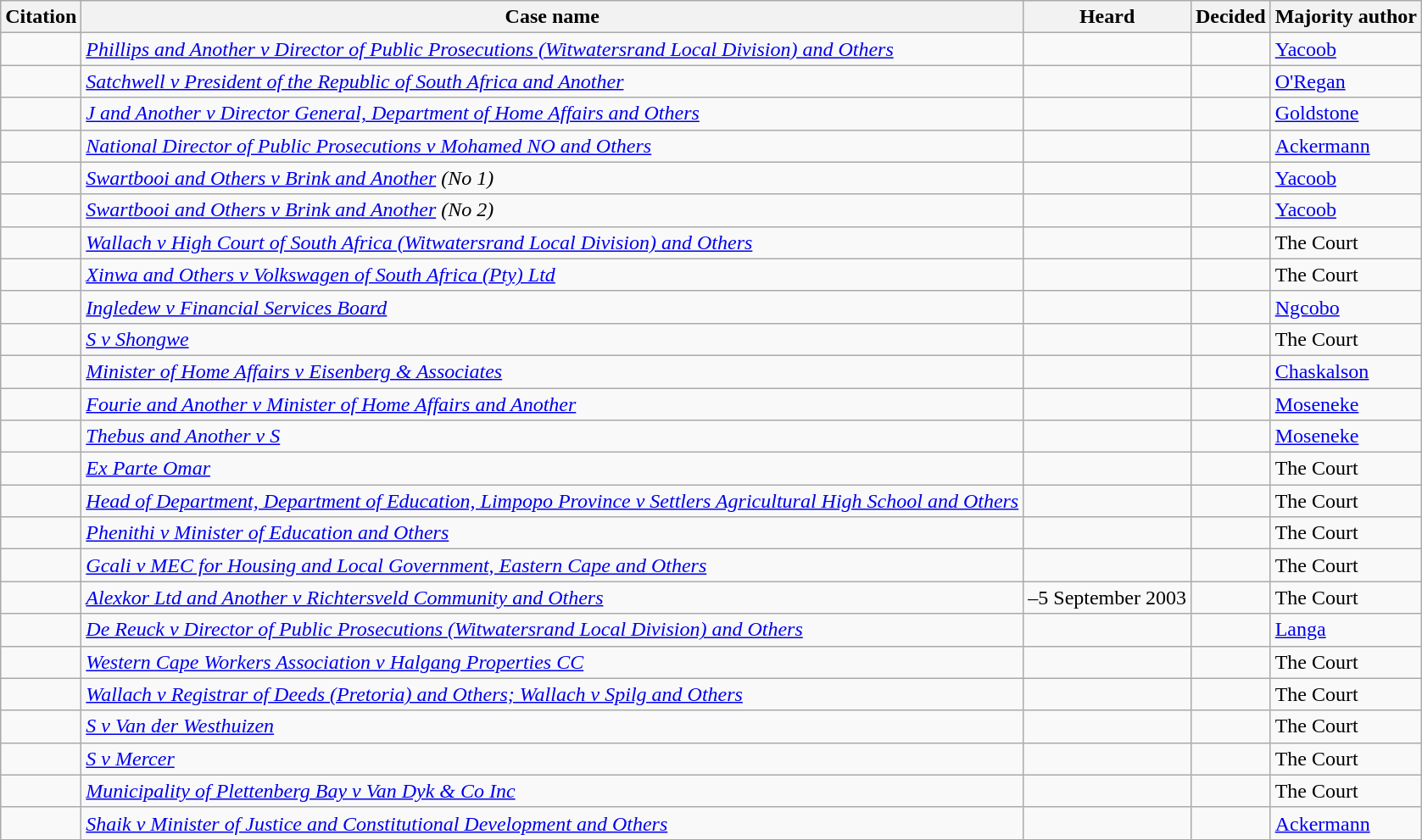<table class="wikitable sortable static-row-numbers">
<tr>
<th>Citation</th>
<th>Case name</th>
<th>Heard</th>
<th>Decided</th>
<th>Majority author</th>
</tr>
<tr>
<td nowrap></td>
<td><em><a href='#'>Phillips and Another v Director of Public Prosecutions (Witwatersrand Local Division) and Others</a></em></td>
<td></td>
<td></td>
<td><a href='#'>Yacoob</a></td>
</tr>
<tr>
<td nowrap></td>
<td><em><a href='#'>Satchwell v President of the Republic of South Africa and Another</a></em></td>
<td></td>
<td></td>
<td><a href='#'>O'Regan</a></td>
</tr>
<tr>
<td nowrap></td>
<td><em><a href='#'>J and Another v Director General, Department of Home Affairs and Others</a></em></td>
<td></td>
<td></td>
<td><a href='#'>Goldstone</a></td>
</tr>
<tr>
<td nowrap></td>
<td><em><a href='#'>National Director of Public Prosecutions v Mohamed NO and Others</a></em></td>
<td></td>
<td></td>
<td><a href='#'>Ackermann</a></td>
</tr>
<tr>
<td nowrap></td>
<td><em><a href='#'>Swartbooi and Others v Brink and Another</a> (No 1)</em></td>
<td></td>
<td></td>
<td><a href='#'>Yacoob</a></td>
</tr>
<tr>
<td nowrap></td>
<td><em><a href='#'>Swartbooi and Others v Brink and Another</a> (No 2)</em></td>
<td></td>
<td></td>
<td><a href='#'>Yacoob</a></td>
</tr>
<tr>
<td nowrap></td>
<td><em><a href='#'>Wallach v High Court of South Africa (Witwatersrand Local Division) and Others</a></em></td>
<td></td>
<td></td>
<td>The Court</td>
</tr>
<tr>
<td nowrap></td>
<td><em><a href='#'>Xinwa and Others v Volkswagen of South Africa (Pty) Ltd</a></em></td>
<td></td>
<td></td>
<td>The Court</td>
</tr>
<tr>
<td nowrap></td>
<td><em><a href='#'>Ingledew v Financial Services Board</a></em></td>
<td></td>
<td></td>
<td><a href='#'>Ngcobo</a></td>
</tr>
<tr>
<td nowrap></td>
<td><em><a href='#'>S v Shongwe</a></em></td>
<td></td>
<td></td>
<td>The Court</td>
</tr>
<tr>
<td nowrap></td>
<td><em><a href='#'>Minister of Home Affairs v Eisenberg & Associates</a></em></td>
<td></td>
<td></td>
<td><a href='#'>Chaskalson</a></td>
</tr>
<tr>
<td nowrap></td>
<td><em><a href='#'>Fourie and Another v Minister of Home Affairs and Another</a></em></td>
<td></td>
<td></td>
<td><a href='#'>Moseneke</a></td>
</tr>
<tr>
<td nowrap></td>
<td><em><a href='#'>Thebus and Another v S</a></em></td>
<td></td>
<td></td>
<td><a href='#'>Moseneke</a></td>
</tr>
<tr>
<td nowrap></td>
<td><em><a href='#'>Ex Parte Omar</a></em></td>
<td></td>
<td></td>
<td>The Court</td>
</tr>
<tr>
<td nowrap></td>
<td><em><a href='#'>Head of Department, Department of Education, Limpopo Province v Settlers Agricultural High School and Others</a></em></td>
<td></td>
<td></td>
<td>The Court</td>
</tr>
<tr>
<td nowrap></td>
<td><em><a href='#'>Phenithi v Minister of Education and Others</a></em></td>
<td></td>
<td></td>
<td>The Court</td>
</tr>
<tr>
<td nowrap></td>
<td><em><a href='#'>Gcali v MEC for Housing and Local Government, Eastern Cape and Others</a></em></td>
<td></td>
<td></td>
<td>The Court</td>
</tr>
<tr>
<td nowrap></td>
<td><em><a href='#'>Alexkor Ltd and Another v Richtersveld Community and Others</a></em></td>
<td>–5 September 2003</td>
<td></td>
<td>The Court</td>
</tr>
<tr>
<td nowrap></td>
<td><em><a href='#'>De Reuck v Director of Public Prosecutions (Witwatersrand Local Division) and Others</a></em></td>
<td></td>
<td></td>
<td><a href='#'>Langa</a></td>
</tr>
<tr>
<td nowrap></td>
<td><em><a href='#'>Western Cape Workers Association v Halgang Properties CC</a></em></td>
<td></td>
<td></td>
<td>The Court</td>
</tr>
<tr>
<td nowrap></td>
<td><em><a href='#'>Wallach v Registrar of Deeds (Pretoria) and Others; Wallach v Spilg and Others</a></em></td>
<td></td>
<td></td>
<td>The Court</td>
</tr>
<tr>
<td nowrap></td>
<td><em><a href='#'>S v Van der Westhuizen</a></em></td>
<td></td>
<td></td>
<td>The Court</td>
</tr>
<tr>
<td nowrap></td>
<td><em><a href='#'>S v Mercer</a></em></td>
<td></td>
<td></td>
<td>The Court</td>
</tr>
<tr>
<td nowrap></td>
<td><em><a href='#'>Municipality of Plettenberg Bay v Van Dyk & Co Inc</a></em></td>
<td></td>
<td></td>
<td>The Court</td>
</tr>
<tr>
<td nowrap></td>
<td><em><a href='#'>Shaik v Minister of Justice and Constitutional Development and Others</a></em></td>
<td></td>
<td></td>
<td><a href='#'>Ackermann</a></td>
</tr>
</table>
